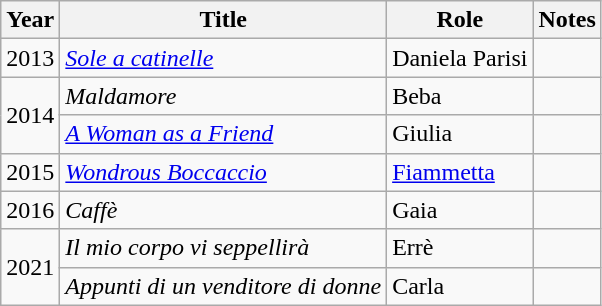<table class="wikitable sortable">
<tr>
<th>Year</th>
<th>Title</th>
<th>Role</th>
<th class="unsortable">Notes</th>
</tr>
<tr>
<td>2013</td>
<td><em><a href='#'>Sole a catinelle</a></em></td>
<td>Daniela Parisi</td>
<td></td>
</tr>
<tr>
<td rowspan="2">2014</td>
<td><em>Maldamore</em></td>
<td>Beba</td>
<td></td>
</tr>
<tr>
<td><em><a href='#'>A Woman as a Friend</a></em></td>
<td>Giulia</td>
<td></td>
</tr>
<tr>
<td>2015</td>
<td><em><a href='#'>Wondrous Boccaccio</a></em></td>
<td><a href='#'>Fiammetta</a></td>
<td></td>
</tr>
<tr>
<td>2016</td>
<td><em>Caffè</em></td>
<td>Gaia</td>
<td></td>
</tr>
<tr>
<td rowspan="2">2021</td>
<td><em>Il mio corpo vi seppellirà</em></td>
<td>Errè</td>
<td></td>
</tr>
<tr>
<td><em>Appunti di un venditore di donne</em></td>
<td>Carla</td>
<td></td>
</tr>
</table>
